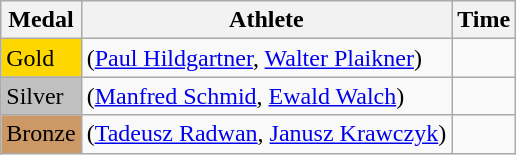<table class="wikitable">
<tr>
<th>Medal</th>
<th>Athlete</th>
<th>Time</th>
</tr>
<tr>
<td bgcolor="gold">Gold</td>
<td> (<a href='#'>Paul Hildgartner</a>, <a href='#'>Walter Plaikner</a>)</td>
<td></td>
</tr>
<tr>
<td bgcolor="silver">Silver</td>
<td> (<a href='#'>Manfred Schmid</a>, <a href='#'>Ewald Walch</a>)</td>
<td></td>
</tr>
<tr>
<td bgcolor="CC9966">Bronze</td>
<td> (<a href='#'>Tadeusz Radwan</a>, <a href='#'>Janusz Krawczyk</a>)</td>
<td></td>
</tr>
</table>
